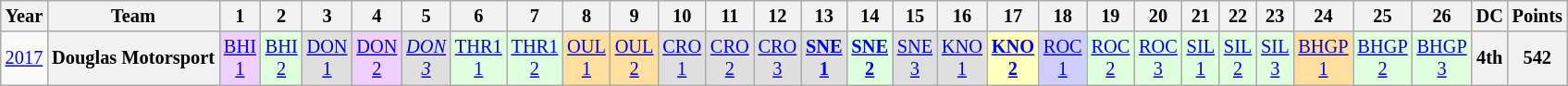<table class="wikitable" style="text-align:center; font-size:85%">
<tr>
<th>Year</th>
<th>Team</th>
<th>1</th>
<th>2</th>
<th>3</th>
<th>4</th>
<th>5</th>
<th>6</th>
<th>7</th>
<th>8</th>
<th>9</th>
<th>10</th>
<th>11</th>
<th>12</th>
<th>13</th>
<th>14</th>
<th>15</th>
<th>16</th>
<th>17</th>
<th>18</th>
<th>19</th>
<th>20</th>
<th>21</th>
<th>22</th>
<th>23</th>
<th>24</th>
<th>25</th>
<th>26</th>
<th>DC</th>
<th>Points</th>
</tr>
<tr>
<td><a href='#'>2017</a></td>
<th nowrap>Douglas Motorsport</th>
<td style="background:#EFCFFF;"><a href='#'>BHI<br>1</a><br></td>
<td style="background:#DFFFDF;"><a href='#'>BHI<br>2</a><br></td>
<td style="background:#DFDFDF;"><a href='#'>DON<br>1</a><br></td>
<td style="background:#EFCFFF;"><a href='#'>DON<br>2</a><br></td>
<td style="background:#DFDFDF;"><em><a href='#'>DON<br>3</a></em><br></td>
<td style="background:#DFFFDF;"><a href='#'>THR1<br>1</a><br></td>
<td style="background:#DFFFDF;"><a href='#'>THR1<br>2</a><br></td>
<td style="background:#FFDF9F;"><a href='#'>OUL<br>1</a><br></td>
<td style="background:#FFDF9F;"><a href='#'>OUL<br>2</a><br></td>
<td style="background:#DFDFDF;"><a href='#'>CRO<br>1</a><br></td>
<td style="background:#DFDFDF;"><a href='#'>CRO<br>2</a><br></td>
<td style="background:#DFDFDF;"><a href='#'>CRO<br>3</a><br></td>
<td style="background:#DFDFDF;"><strong><a href='#'>SNE<br>1</a></strong><br></td>
<td style="background:#DFFFDF;"><strong><a href='#'>SNE<br>2</a></strong><br></td>
<td style="background:#DFDFDF;"><a href='#'>SNE<br>3</a><br></td>
<td style="background:#DFDFDF;"><a href='#'>KNO<br>1</a><br></td>
<td style="background:#FFFFBF;"><strong><a href='#'>KNO<br>2</a></strong><br></td>
<td style="background:#CFCFFF;"><a href='#'>ROC<br>1</a><br></td>
<td style="background:#DFFFDF;"><a href='#'>ROC<br>2</a><br></td>
<td style="background:#DFFFDF;"><a href='#'>ROC<br>3</a><br></td>
<td style="background:#DFFFDF;"><a href='#'>SIL<br>1</a><br></td>
<td style="background:#DFFFDF;"><a href='#'>SIL<br>2</a><br></td>
<td style="background:#DFFFDF;"><a href='#'>SIL<br>3</a><br></td>
<td style="background:#FFDF9F;"><a href='#'>BHGP<br>1</a><br></td>
<td style="background:#DFFFDF;"><a href='#'>BHGP<br>2</a><br></td>
<td style="background:#DFFFDF;"><a href='#'>BHGP<br>3</a><br></td>
<th>4th</th>
<th>542</th>
</tr>
</table>
